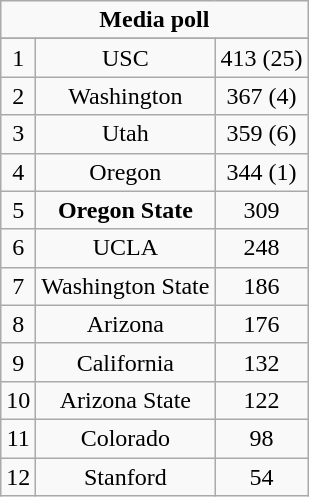<table class="wikitable" style="display: inline-table;">
<tr>
<td align="center" Colspan="3"><strong>Media poll</strong></td>
</tr>
<tr align="center">
</tr>
<tr align="center">
<td>1</td>
<td>USC</td>
<td>413 (25)</td>
</tr>
<tr align="center">
<td>2</td>
<td>Washington</td>
<td>367 (4)</td>
</tr>
<tr align="center">
<td>3</td>
<td>Utah</td>
<td>359 (6)</td>
</tr>
<tr align="center">
<td>4</td>
<td>Oregon</td>
<td>344 (1)</td>
</tr>
<tr align="center">
<td>5</td>
<td><strong>Oregon State</strong></td>
<td>309</td>
</tr>
<tr align="center">
<td>6</td>
<td>UCLA</td>
<td>248</td>
</tr>
<tr align="center">
<td>7</td>
<td>Washington State</td>
<td>186</td>
</tr>
<tr align="center">
<td>8</td>
<td>Arizona</td>
<td>176</td>
</tr>
<tr align="center">
<td>9</td>
<td>California</td>
<td>132</td>
</tr>
<tr align="center">
<td>10</td>
<td>Arizona State</td>
<td>122</td>
</tr>
<tr align="center">
<td>11</td>
<td>Colorado</td>
<td>98</td>
</tr>
<tr align="center">
<td>12</td>
<td>Stanford</td>
<td>54</td>
</tr>
</table>
